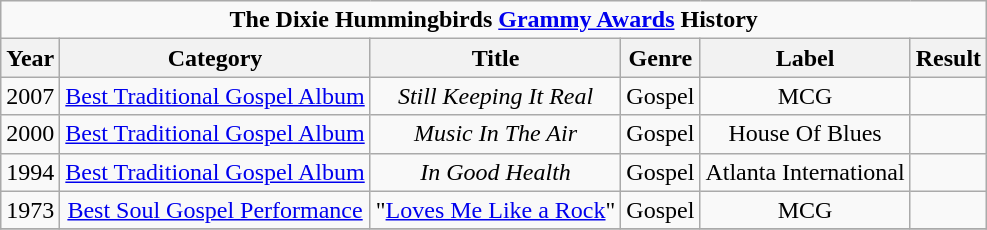<table class=wikitable>
<tr>
<td colspan=6 align=center><strong>The Dixie Hummingbirds <a href='#'>Grammy Awards</a> History</strong></td>
</tr>
<tr>
<th>Year</th>
<th>Category</th>
<th>Title</th>
<th>Genre</th>
<th>Label</th>
<th>Result</th>
</tr>
<tr align=center>
<td>2007</td>
<td><a href='#'>Best Traditional Gospel Album</a></td>
<td><em>Still Keeping It Real</em></td>
<td>Gospel</td>
<td>MCG</td>
<td></td>
</tr>
<tr align=center>
<td>2000</td>
<td><a href='#'>Best Traditional Gospel Album</a></td>
<td><em>Music In The Air</em></td>
<td>Gospel</td>
<td>House Of Blues</td>
<td></td>
</tr>
<tr align=center>
<td>1994</td>
<td><a href='#'>Best Traditional Gospel Album</a></td>
<td><em>In Good Health</em></td>
<td>Gospel</td>
<td>Atlanta International</td>
<td></td>
</tr>
<tr align=center>
<td>1973</td>
<td><a href='#'>Best Soul Gospel Performance</a></td>
<td>"<a href='#'>Loves Me Like a Rock</a>"</td>
<td>Gospel</td>
<td>MCG</td>
<td></td>
</tr>
<tr align=center>
</tr>
</table>
